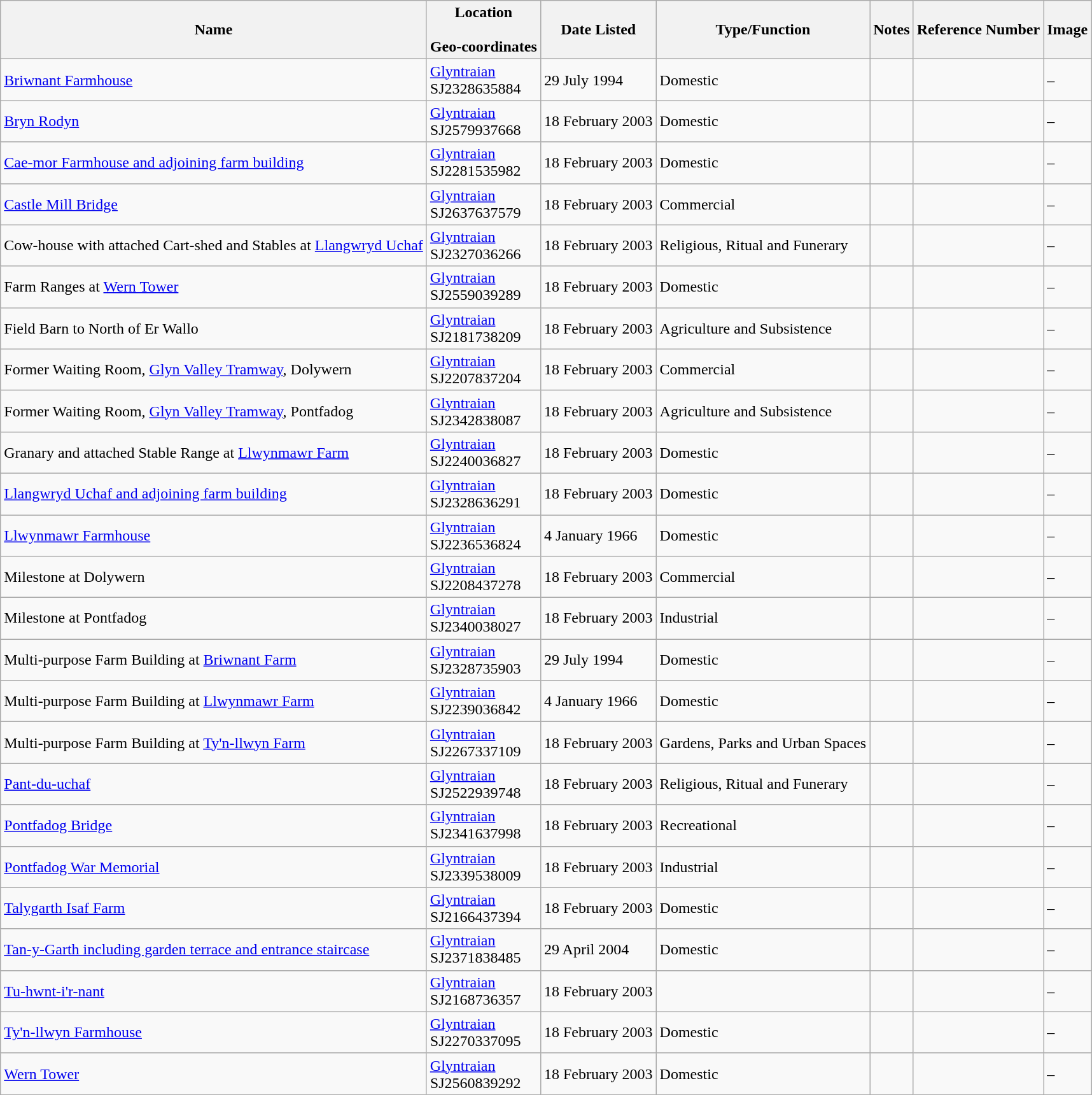<table class="wikitable sortable">
<tr>
<th>Name</th>
<th>Location<br><br>Geo-coordinates</th>
<th>Date Listed</th>
<th>Type/Function</th>
<th>Notes</th>
<th>Reference Number</th>
<th>Image</th>
</tr>
<tr>
<td><a href='#'>Briwnant Farmhouse</a></td>
<td><a href='#'>Glyntraian</a><br>SJ2328635884<br></td>
<td>29 July 1994</td>
<td>Domestic</td>
<td></td>
<td></td>
<td>–</td>
</tr>
<tr>
<td><a href='#'>Bryn Rodyn</a></td>
<td><a href='#'>Glyntraian</a><br>SJ2579937668<br></td>
<td>18 February 2003</td>
<td>Domestic</td>
<td></td>
<td></td>
<td>–</td>
</tr>
<tr>
<td><a href='#'>Cae-mor Farmhouse and adjoining farm building</a></td>
<td><a href='#'>Glyntraian</a><br>SJ2281535982<br></td>
<td>18 February 2003</td>
<td>Domestic</td>
<td></td>
<td></td>
<td>–</td>
</tr>
<tr>
<td><a href='#'>Castle Mill Bridge</a></td>
<td><a href='#'>Glyntraian</a><br>SJ2637637579<br></td>
<td>18 February 2003</td>
<td>Commercial</td>
<td></td>
<td></td>
<td>–</td>
</tr>
<tr>
<td>Cow-house with attached Cart-shed and Stables at <a href='#'>Llangwryd Uchaf</a></td>
<td><a href='#'>Glyntraian</a><br>SJ2327036266<br></td>
<td>18 February 2003</td>
<td>Religious, Ritual and Funerary</td>
<td></td>
<td></td>
<td>–</td>
</tr>
<tr>
<td>Farm Ranges at <a href='#'>Wern Tower</a></td>
<td><a href='#'>Glyntraian</a><br>SJ2559039289<br></td>
<td>18 February 2003</td>
<td>Domestic</td>
<td></td>
<td></td>
<td>–</td>
</tr>
<tr>
<td>Field Barn to North of Er Wallo</td>
<td><a href='#'>Glyntraian</a><br>SJ2181738209<br></td>
<td>18 February 2003</td>
<td>Agriculture and Subsistence</td>
<td></td>
<td></td>
<td>–</td>
</tr>
<tr>
<td>Former Waiting Room, <a href='#'>Glyn Valley Tramway</a>, Dolywern</td>
<td><a href='#'>Glyntraian</a><br>SJ2207837204<br></td>
<td>18 February 2003</td>
<td>Commercial</td>
<td></td>
<td></td>
<td>–</td>
</tr>
<tr>
<td>Former Waiting Room, <a href='#'>Glyn Valley Tramway</a>, Pontfadog</td>
<td><a href='#'>Glyntraian</a><br>SJ2342838087<br></td>
<td>18 February 2003</td>
<td>Agriculture and Subsistence</td>
<td></td>
<td></td>
<td>–</td>
</tr>
<tr>
<td>Granary and attached Stable Range at <a href='#'>Llwynmawr Farm</a></td>
<td><a href='#'>Glyntraian</a><br>SJ2240036827<br></td>
<td>18 February 2003</td>
<td>Domestic</td>
<td></td>
<td></td>
<td>–</td>
</tr>
<tr>
<td><a href='#'>Llangwryd Uchaf and adjoining farm building</a></td>
<td><a href='#'>Glyntraian</a><br>SJ2328636291<br></td>
<td>18 February 2003</td>
<td>Domestic</td>
<td></td>
<td></td>
<td>–</td>
</tr>
<tr>
<td><a href='#'>Llwynmawr Farmhouse</a></td>
<td><a href='#'>Glyntraian</a><br>SJ2236536824<br></td>
<td>4 January 1966</td>
<td>Domestic</td>
<td></td>
<td></td>
<td>–</td>
</tr>
<tr>
<td>Milestone at Dolywern</td>
<td><a href='#'>Glyntraian</a><br>SJ2208437278<br></td>
<td>18 February 2003</td>
<td>Commercial</td>
<td></td>
<td></td>
<td>–</td>
</tr>
<tr>
<td>Milestone at Pontfadog</td>
<td><a href='#'>Glyntraian</a><br>SJ2340038027<br></td>
<td>18 February 2003</td>
<td>Industrial</td>
<td></td>
<td></td>
<td>–</td>
</tr>
<tr>
<td>Multi-purpose Farm Building at <a href='#'>Briwnant Farm</a></td>
<td><a href='#'>Glyntraian</a><br>SJ2328735903<br></td>
<td>29 July 1994</td>
<td>Domestic</td>
<td></td>
<td></td>
<td>–</td>
</tr>
<tr>
<td>Multi-purpose Farm Building at <a href='#'>Llwynmawr Farm</a></td>
<td><a href='#'>Glyntraian</a><br>SJ2239036842<br></td>
<td>4 January 1966</td>
<td>Domestic</td>
<td></td>
<td></td>
<td>–</td>
</tr>
<tr>
<td>Multi-purpose Farm Building at <a href='#'>Ty'n-llwyn Farm</a></td>
<td><a href='#'>Glyntraian</a><br>SJ2267337109<br></td>
<td>18 February 2003</td>
<td>Gardens, Parks and Urban Spaces</td>
<td></td>
<td></td>
<td>–</td>
</tr>
<tr>
<td><a href='#'>Pant-du-uchaf</a></td>
<td><a href='#'>Glyntraian</a><br>SJ2522939748<br></td>
<td>18 February 2003</td>
<td>Religious, Ritual and Funerary</td>
<td></td>
<td></td>
<td>–</td>
</tr>
<tr>
<td><a href='#'>Pontfadog Bridge</a></td>
<td><a href='#'>Glyntraian</a><br>SJ2341637998<br></td>
<td>18 February 2003</td>
<td>Recreational</td>
<td></td>
<td></td>
<td>–</td>
</tr>
<tr>
<td><a href='#'>Pontfadog War Memorial</a></td>
<td><a href='#'>Glyntraian</a><br>SJ2339538009<br></td>
<td>18 February 2003</td>
<td>Industrial</td>
<td></td>
<td></td>
<td>–</td>
</tr>
<tr>
<td><a href='#'>Talygarth Isaf Farm</a></td>
<td><a href='#'>Glyntraian</a><br>SJ2166437394<br></td>
<td>18 February 2003</td>
<td>Domestic</td>
<td></td>
<td></td>
<td>–</td>
</tr>
<tr>
<td><a href='#'>Tan-y-Garth including garden terrace and entrance staircase</a></td>
<td><a href='#'>Glyntraian</a><br>SJ2371838485<br></td>
<td>29 April 2004</td>
<td>Domestic</td>
<td></td>
<td></td>
<td>–</td>
</tr>
<tr>
<td><a href='#'>Tu-hwnt-i'r-nant</a></td>
<td><a href='#'>Glyntraian</a><br>SJ2168736357<br></td>
<td>18 February 2003</td>
<td></td>
<td></td>
<td></td>
<td>–</td>
</tr>
<tr>
<td><a href='#'>Ty'n-llwyn Farmhouse</a></td>
<td><a href='#'>Glyntraian</a><br>SJ2270337095<br></td>
<td>18 February 2003</td>
<td>Domestic</td>
<td></td>
<td></td>
<td>–</td>
</tr>
<tr>
<td><a href='#'>Wern Tower</a></td>
<td><a href='#'>Glyntraian</a><br>SJ2560839292<br></td>
<td>18 February 2003</td>
<td>Domestic</td>
<td></td>
<td></td>
<td>–</td>
</tr>
</table>
